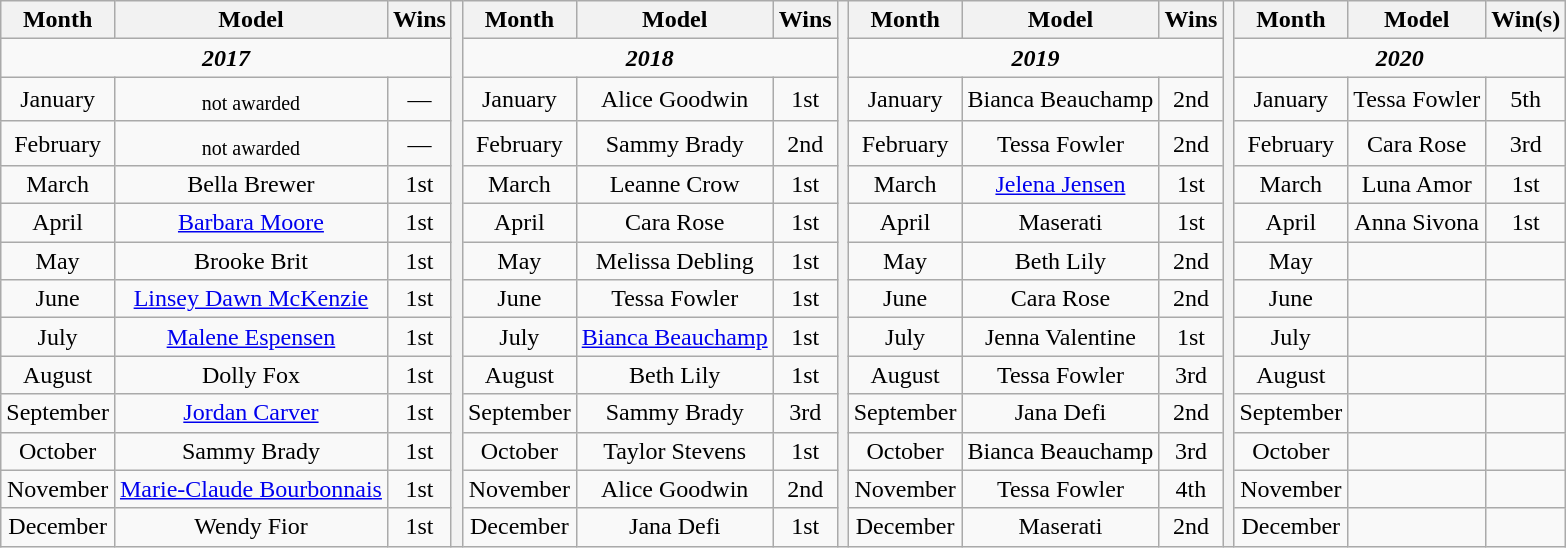<table class="wikitable" style="text-align:center;">
<tr>
<th>Month</th>
<th>Model</th>
<th>Wins</th>
<th rowspan="14"></th>
<th>Month</th>
<th>Model</th>
<th>Wins</th>
<th rowspan="14"></th>
<th>Month</th>
<th>Model</th>
<th>Wins</th>
<th rowspan="14"></th>
<th>Month</th>
<th>Model</th>
<th>Win(s)</th>
</tr>
<tr>
<td colspan="3"><strong><em>2017</em></strong></td>
<td colspan="3"><strong><em>2018</em></strong></td>
<td colspan="3"><strong><em>2019</em></strong></td>
<td colspan="3"><strong><em>2020</em></strong></td>
</tr>
<tr>
<td>January</td>
<td><sub>not awarded</sub></td>
<td>—</td>
<td>January</td>
<td>Alice Goodwin</td>
<td>1st</td>
<td>January</td>
<td>Bianca Beauchamp</td>
<td>2nd</td>
<td>January</td>
<td>Tessa Fowler</td>
<td>5th</td>
</tr>
<tr>
<td>February</td>
<td><sub>not awarded</sub></td>
<td>—</td>
<td>February</td>
<td>Sammy Brady</td>
<td>2nd</td>
<td>February</td>
<td>Tessa Fowler</td>
<td>2nd</td>
<td>February</td>
<td>Cara Rose</td>
<td>3rd</td>
</tr>
<tr>
<td>March</td>
<td>Bella Brewer</td>
<td>1st</td>
<td>March</td>
<td>Leanne Crow</td>
<td>1st</td>
<td>March</td>
<td><a href='#'>Jelena Jensen</a></td>
<td>1st</td>
<td>March</td>
<td>Luna Amor</td>
<td>1st</td>
</tr>
<tr>
<td>April</td>
<td><a href='#'>Barbara Moore</a></td>
<td>1st</td>
<td>April</td>
<td>Cara Rose</td>
<td>1st</td>
<td>April</td>
<td>Maserati</td>
<td>1st</td>
<td>April</td>
<td>Anna Sivona</td>
<td>1st</td>
</tr>
<tr>
<td>May</td>
<td>Brooke Brit</td>
<td>1st</td>
<td>May</td>
<td>Melissa Debling</td>
<td>1st</td>
<td>May</td>
<td>Beth Lily</td>
<td>2nd</td>
<td>May</td>
<td></td>
<td></td>
</tr>
<tr>
<td>June</td>
<td><a href='#'>Linsey Dawn McKenzie</a></td>
<td>1st</td>
<td>June</td>
<td>Tessa Fowler</td>
<td>1st</td>
<td>June</td>
<td>Cara Rose</td>
<td>2nd</td>
<td>June</td>
<td></td>
<td></td>
</tr>
<tr>
<td>July</td>
<td><a href='#'>Malene Espensen</a></td>
<td>1st</td>
<td>July</td>
<td><a href='#'>Bianca Beauchamp</a></td>
<td>1st</td>
<td>July</td>
<td>Jenna Valentine</td>
<td>1st</td>
<td>July</td>
<td></td>
<td></td>
</tr>
<tr>
<td>August</td>
<td>Dolly Fox</td>
<td>1st</td>
<td>August</td>
<td>Beth Lily</td>
<td>1st</td>
<td>August</td>
<td>Tessa Fowler</td>
<td>3rd</td>
<td>August</td>
<td></td>
<td></td>
</tr>
<tr>
<td>September</td>
<td><a href='#'>Jordan Carver</a></td>
<td>1st</td>
<td>September</td>
<td>Sammy Brady</td>
<td>3rd</td>
<td>September</td>
<td>Jana Defi</td>
<td>2nd</td>
<td>September</td>
<td></td>
<td></td>
</tr>
<tr>
<td>October</td>
<td>Sammy Brady</td>
<td>1st</td>
<td>October</td>
<td>Taylor Stevens</td>
<td>1st</td>
<td>October</td>
<td>Bianca Beauchamp</td>
<td>3rd</td>
<td>October</td>
<td></td>
<td></td>
</tr>
<tr>
<td>November</td>
<td><a href='#'>Marie-Claude Bourbonnais</a></td>
<td>1st</td>
<td>November</td>
<td>Alice Goodwin</td>
<td>2nd</td>
<td>November</td>
<td>Tessa Fowler</td>
<td>4th</td>
<td>November</td>
<td></td>
<td></td>
</tr>
<tr>
<td>December</td>
<td>Wendy Fior</td>
<td>1st</td>
<td>December</td>
<td>Jana Defi</td>
<td>1st</td>
<td>December</td>
<td>Maserati</td>
<td>2nd</td>
<td>December</td>
<td></td>
<td></td>
</tr>
</table>
